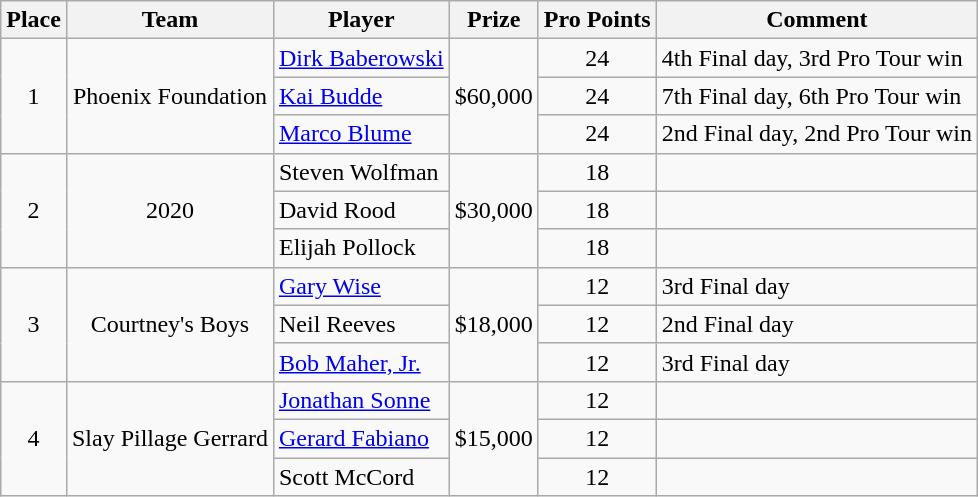<table class="wikitable">
<tr>
<th>Place</th>
<th>Team</th>
<th>Player</th>
<th>Prize</th>
<th>Pro Points</th>
<th>Comment</th>
</tr>
<tr>
<td align=center rowspan=3>1</td>
<td align=center rowspan=3>Phoenix Foundation</td>
<td> <a href='#'>Dirk Baberowski</a></td>
<td align=center rowspan=3>$60,000</td>
<td align=center>24</td>
<td>4th Final day, 3rd Pro Tour win</td>
</tr>
<tr>
<td> <a href='#'>Kai Budde</a></td>
<td align=center>24</td>
<td>7th Final day, 6th Pro Tour win</td>
</tr>
<tr>
<td> <a href='#'>Marco Blume</a></td>
<td align=center>24</td>
<td>2nd Final day, 2nd Pro Tour win</td>
</tr>
<tr>
<td align=center rowspan=3>2</td>
<td align=center rowspan=3>2020</td>
<td> Steven Wolfman</td>
<td align=center rowspan=3>$30,000</td>
<td align=center>18</td>
<td></td>
</tr>
<tr>
<td> David Rood</td>
<td align=center>18</td>
<td></td>
</tr>
<tr>
<td> Elijah Pollock</td>
<td align=center>18</td>
<td></td>
</tr>
<tr>
<td align=center rowspan=3>3</td>
<td align=center rowspan=3>Courtney's Boys</td>
<td> <a href='#'>Gary Wise</a></td>
<td align=center rowspan=3>$18,000</td>
<td align=center>12</td>
<td>3rd Final day</td>
</tr>
<tr>
<td> Neil Reeves</td>
<td align=center>12</td>
<td>2nd Final day</td>
</tr>
<tr>
<td> <a href='#'>Bob Maher, Jr.</a></td>
<td align=center>12</td>
<td>3rd Final day</td>
</tr>
<tr>
<td align=center rowspan=3>4</td>
<td align=center rowspan=3>Slay Pillage Gerrard</td>
<td> <a href='#'>Jonathan Sonne</a></td>
<td align=center rowspan=3>$15,000</td>
<td align=center>12</td>
<td></td>
</tr>
<tr>
<td> <a href='#'>Gerard Fabiano</a></td>
<td align=center>12</td>
<td></td>
</tr>
<tr>
<td> Scott McCord</td>
<td align=center>12</td>
<td></td>
</tr>
</table>
